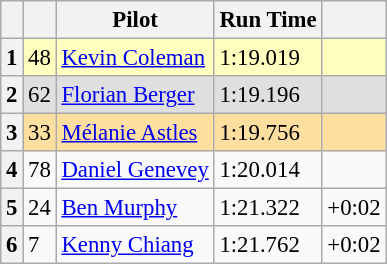<table class="wikitable" style="font-size: 95%;">
<tr>
<th></th>
<th></th>
<th>Pilot</th>
<th>Run Time</th>
<th></th>
</tr>
<tr>
<th>1</th>
<td style="background:#ffffbf;">48</td>
<td style="background:#ffffbf;"> <a href='#'>Kevin Coleman</a></td>
<td style="background:#ffffbf;">1:19.019</td>
<td style="background:#ffffbf;"></td>
</tr>
<tr>
<th>2</th>
<td style="background:#dfdfdf;">62</td>
<td style="background:#dfdfdf;"> <a href='#'>Florian Berger</a></td>
<td style="background:#dfdfdf;">1:19.196</td>
<td style="background:#dfdfdf;"></td>
</tr>
<tr>
<th>3</th>
<td style="background:#ffdf9f;">33</td>
<td style="background:#ffdf9f;"> <a href='#'>Mélanie Astles</a></td>
<td style="background:#ffdf9f;">1:19.756</td>
<td style="background:#ffdf9f;"></td>
</tr>
<tr>
<th>4</th>
<td>78</td>
<td> <a href='#'>Daniel Genevey</a></td>
<td>1:20.014</td>
<td></td>
</tr>
<tr>
<th>5</th>
<td>24</td>
<td> <a href='#'>Ben Murphy</a></td>
<td>1:21.322</td>
<td>+0:02</td>
</tr>
<tr>
<th>6</th>
<td>7</td>
<td> <a href='#'>Kenny Chiang</a></td>
<td>1:21.762</td>
<td>+0:02</td>
</tr>
</table>
